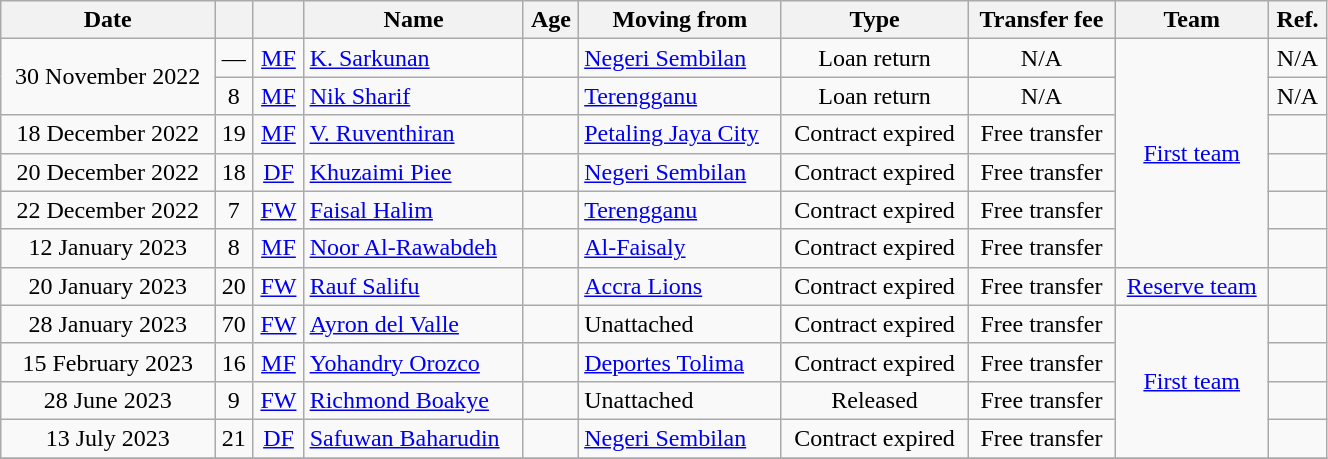<table class="wikitable sortable" style="text-align:center; width:70%;">
<tr>
<th>Date</th>
<th></th>
<th></th>
<th>Name</th>
<th>Age</th>
<th>Moving from</th>
<th>Type</th>
<th>Transfer fee</th>
<th>Team</th>
<th>Ref.</th>
</tr>
<tr>
<td rowspan="2">30 November 2022</td>
<td>—</td>
<td><a href='#'>MF</a></td>
<td style="text-align:left"> <a href='#'>K. Sarkunan</a></td>
<td></td>
<td style="text-align:left"> <a href='#'>Negeri Sembilan</a></td>
<td>Loan return</td>
<td>N/A</td>
<td rowspan="6"><a href='#'>First team</a></td>
<td>N/A</td>
</tr>
<tr>
<td>8</td>
<td><a href='#'>MF</a></td>
<td style="text-align:left"> <a href='#'>Nik Sharif</a></td>
<td></td>
<td style="text-align:left"> <a href='#'>Terengganu</a></td>
<td>Loan return</td>
<td>N/A</td>
<td>N/A</td>
</tr>
<tr>
<td>18 December 2022</td>
<td>19</td>
<td><a href='#'>MF</a></td>
<td style="text-align:left"> <a href='#'>V. Ruventhiran</a></td>
<td></td>
<td style="text-align:left"> <a href='#'>Petaling Jaya City</a></td>
<td>Contract expired</td>
<td>Free transfer</td>
<td></td>
</tr>
<tr>
<td>20 December 2022</td>
<td>18</td>
<td><a href='#'>DF</a></td>
<td style="text-align:left"> <a href='#'>Khuzaimi Piee</a></td>
<td></td>
<td style="text-align:left"> <a href='#'>Negeri Sembilan</a></td>
<td>Contract expired</td>
<td>Free transfer</td>
<td></td>
</tr>
<tr>
<td>22 December 2022</td>
<td>7</td>
<td><a href='#'>FW</a></td>
<td style="text-align:left"> <a href='#'>Faisal Halim</a></td>
<td></td>
<td style="text-align:left"> <a href='#'>Terengganu</a></td>
<td>Contract expired</td>
<td>Free transfer</td>
<td></td>
</tr>
<tr>
<td>12 January 2023</td>
<td>8</td>
<td><a href='#'>MF</a></td>
<td style="text-align:left"> <a href='#'>Noor Al-Rawabdeh</a></td>
<td></td>
<td style="text-align:left"> <a href='#'>Al-Faisaly</a></td>
<td>Contract expired</td>
<td>Free transfer</td>
<td></td>
</tr>
<tr>
<td>20 January 2023</td>
<td>20</td>
<td><a href='#'>FW</a></td>
<td style="text-align:left"> <a href='#'>Rauf Salifu</a></td>
<td></td>
<td style="text-align:left"> <a href='#'>Accra Lions</a></td>
<td>Contract expired</td>
<td>Free transfer</td>
<td><a href='#'>Reserve team</a></td>
<td></td>
</tr>
<tr>
<td>28 January 2023</td>
<td>70</td>
<td><a href='#'>FW</a></td>
<td style="text-align:left"> <a href='#'>Ayron del Valle</a></td>
<td></td>
<td style="text-align:left">Unattached</td>
<td>Contract expired</td>
<td>Free transfer</td>
<td rowspan="4"><a href='#'>First team</a></td>
<td></td>
</tr>
<tr>
<td>15 February 2023</td>
<td>16</td>
<td><a href='#'>MF</a></td>
<td style="text-align:left"> <a href='#'>Yohandry Orozco</a></td>
<td></td>
<td style="text-align:left"> <a href='#'>Deportes Tolima</a></td>
<td>Contract expired</td>
<td>Free transfer</td>
<td></td>
</tr>
<tr>
<td>28 June 2023</td>
<td>9</td>
<td><a href='#'>FW</a></td>
<td style="text-align:left"> <a href='#'>Richmond Boakye</a></td>
<td></td>
<td style="text-align:left">Unattached</td>
<td>Released</td>
<td>Free transfer</td>
<td></td>
</tr>
<tr>
<td>13 July 2023</td>
<td>21</td>
<td><a href='#'>DF</a></td>
<td style="text-align:left"> <a href='#'>Safuwan Baharudin</a></td>
<td></td>
<td style="text-align:left"> <a href='#'>Negeri Sembilan</a></td>
<td>Contract expired</td>
<td>Free transfer</td>
<td></td>
</tr>
<tr>
</tr>
</table>
